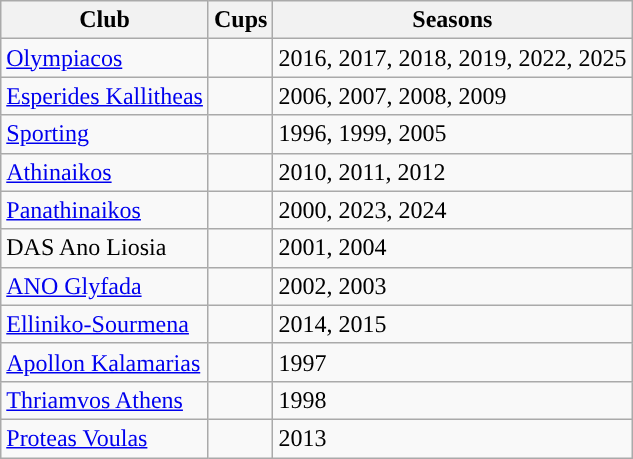<table class="wikitable">
<tr>
<th>Club</th>
<th>Cups</th>
<th>Seasons</th>
</tr>
<tr>
<td><a href='#'>Olympiacos</a></td>
<td></td>
<td>2016, 2017, 2018, 2019, 2022, 2025</td>
</tr>
<tr>
<td><a href='#'>Esperides Kallitheas</a></td>
<td></td>
<td>2006, 2007, 2008, 2009</td>
</tr>
<tr>
<td><a href='#'>Sporting</a></td>
<td></td>
<td>1996, 1999, 2005</td>
</tr>
<tr>
<td><a href='#'>Athinaikos</a></td>
<td></td>
<td>2010, 2011, 2012</td>
</tr>
<tr>
<td><a href='#'>Panathinaikos</a></td>
<td></td>
<td>2000, 2023, 2024</td>
</tr>
<tr>
<td>DAS Ano Liosia</td>
<td></td>
<td>2001, 2004</td>
</tr>
<tr>
<td><a href='#'>ANO Glyfada</a></td>
<td></td>
<td>2002, 2003</td>
</tr>
<tr>
<td><a href='#'>Elliniko-Sourmena</a></td>
<td></td>
<td>2014, 2015</td>
</tr>
<tr>
<td><a href='#'>Apollon Kalamarias</a></td>
<td></td>
<td>1997</td>
</tr>
<tr>
<td><a href='#'>Thriamvos Athens</a></td>
<td></td>
<td>1998</td>
</tr>
<tr>
<td><a href='#'>Proteas Voulas</a></td>
<td></td>
<td>2013</td>
</tr>
</table>
